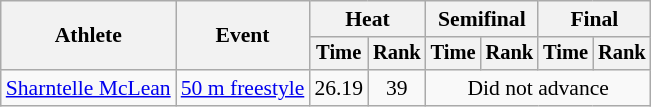<table class=wikitable style="font-size:90%">
<tr>
<th rowspan="2">Athlete</th>
<th rowspan="2">Event</th>
<th colspan="2">Heat</th>
<th colspan="2">Semifinal</th>
<th colspan="2">Final</th>
</tr>
<tr style="font-size:95%">
<th>Time</th>
<th>Rank</th>
<th>Time</th>
<th>Rank</th>
<th>Time</th>
<th>Rank</th>
</tr>
<tr align=center>
<td align=left><a href='#'>Sharntelle McLean</a></td>
<td align=left><a href='#'>50 m freestyle</a></td>
<td>26.19</td>
<td>39</td>
<td colspan=4>Did not advance</td>
</tr>
</table>
